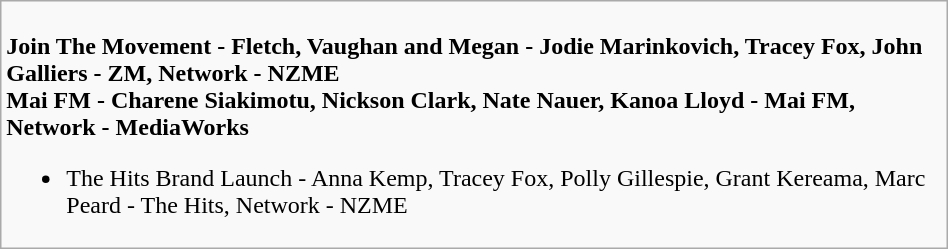<table class=wikitable width="50%">
<tr>
<td valign="top" width="50%"><br>
<strong>Join The Movement - Fletch, Vaughan and Megan - Jodie Marinkovich, Tracey Fox, John Galliers - ZM, Network - NZME</strong><br><strong>Mai FM - Charene Siakimotu, Nickson Clark, Nate Nauer, Kanoa Lloyd - Mai FM, Network - MediaWorks</strong><ul><li>The Hits Brand Launch - Anna Kemp, Tracey Fox, Polly Gillespie, Grant Kereama, Marc Peard - The Hits, Network - NZME</li></ul></td>
</tr>
</table>
